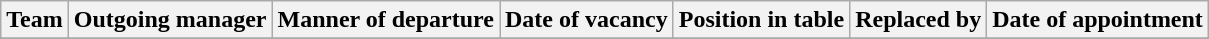<table class="wikitable">
<tr>
<th>Team</th>
<th>Outgoing manager</th>
<th>Manner of departure</th>
<th>Date of vacancy</th>
<th>Position in table</th>
<th>Replaced by</th>
<th>Date of appointment<br></th>
</tr>
<tr>
</tr>
</table>
